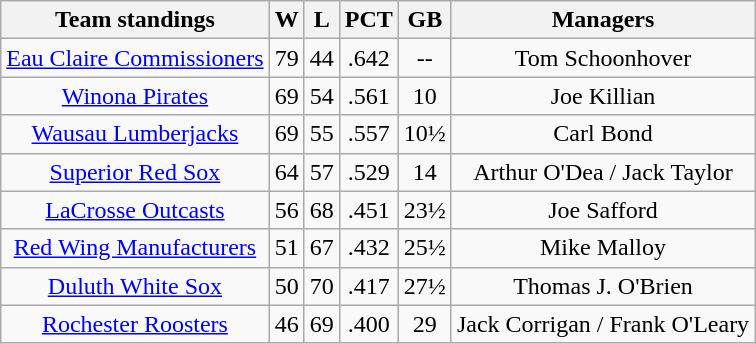<table class="wikitable">
<tr>
<th>Team standings</th>
<th>W</th>
<th>L</th>
<th>PCT</th>
<th>GB</th>
<th>Managers</th>
</tr>
<tr align=center>
<td><a href='#'>Eau Claire Commissioners</a></td>
<td>79</td>
<td>44</td>
<td>.642</td>
<td>--</td>
<td>Tom Schoonhover</td>
</tr>
<tr align=center>
<td><a href='#'>Winona Pirates</a></td>
<td>69</td>
<td>54</td>
<td>.561</td>
<td>10</td>
<td>Joe Killian</td>
</tr>
<tr align=center>
<td><a href='#'>Wausau Lumberjacks</a></td>
<td>69</td>
<td>55</td>
<td>.557</td>
<td>10½</td>
<td>Carl Bond</td>
</tr>
<tr align=center>
<td><a href='#'>Superior Red Sox</a></td>
<td>64</td>
<td>57</td>
<td>.529</td>
<td>14</td>
<td>Arthur O'Dea / Jack Taylor</td>
</tr>
<tr align=center>
<td><a href='#'>LaCrosse Outcasts</a></td>
<td>56</td>
<td>68</td>
<td>.451</td>
<td>23½</td>
<td>Joe Safford</td>
</tr>
<tr align=center>
<td><a href='#'>Red Wing Manufacturers</a></td>
<td>51</td>
<td>67</td>
<td>.432</td>
<td>25½</td>
<td>Mike Malloy</td>
</tr>
<tr align=center>
<td><a href='#'>Duluth White Sox</a></td>
<td>50</td>
<td>70</td>
<td>.417</td>
<td>27½</td>
<td>Thomas J. O'Brien</td>
</tr>
<tr align=center>
<td><a href='#'>Rochester Roosters</a></td>
<td>46</td>
<td>69</td>
<td>.400</td>
<td>29</td>
<td>Jack Corrigan / Frank O'Leary</td>
</tr>
</table>
